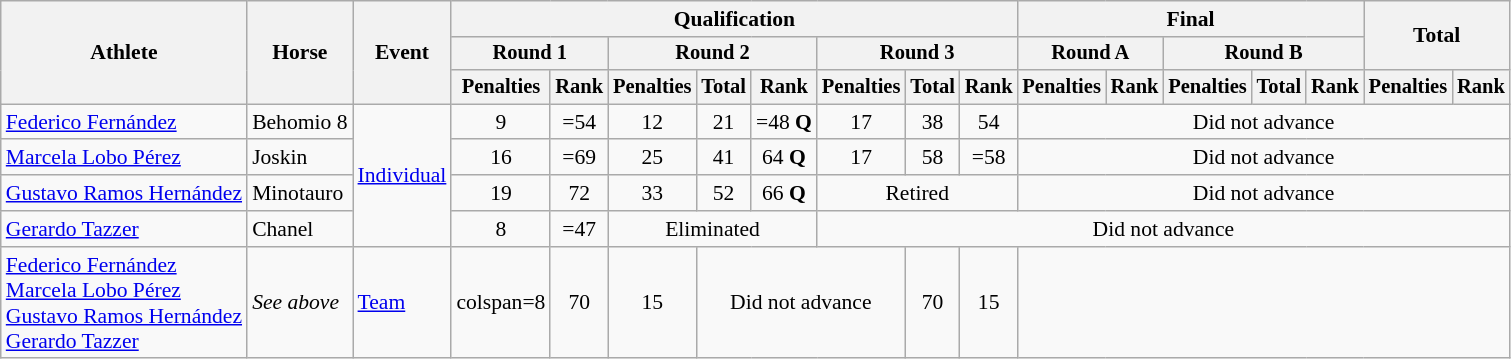<table class="wikitable" style="font-size:90%">
<tr>
<th rowspan="3">Athlete</th>
<th rowspan="3">Horse</th>
<th rowspan="3">Event</th>
<th colspan="8">Qualification</th>
<th colspan="5">Final</th>
<th rowspan=2 colspan="2">Total</th>
</tr>
<tr style="font-size:95%">
<th colspan="2">Round 1</th>
<th colspan="3">Round 2</th>
<th colspan="3">Round 3</th>
<th colspan="2">Round A</th>
<th colspan="3">Round B</th>
</tr>
<tr style="font-size:95%">
<th>Penalties</th>
<th>Rank</th>
<th>Penalties</th>
<th>Total</th>
<th>Rank</th>
<th>Penalties</th>
<th>Total</th>
<th>Rank</th>
<th>Penalties</th>
<th>Rank</th>
<th>Penalties</th>
<th>Total</th>
<th>Rank</th>
<th>Penalties</th>
<th>Rank</th>
</tr>
<tr align=center>
<td align=left><a href='#'>Federico Fernández</a></td>
<td align=left>Behomio 8</td>
<td align=left rowspan=4><a href='#'>Individual</a></td>
<td>9</td>
<td>=54</td>
<td>12</td>
<td>21</td>
<td>=48 <strong>Q</strong></td>
<td>17</td>
<td>38</td>
<td>54</td>
<td colspan=7>Did not advance</td>
</tr>
<tr align=center>
<td align=left><a href='#'>Marcela Lobo Pérez</a></td>
<td align=left>Joskin</td>
<td>16</td>
<td>=69</td>
<td>25</td>
<td>41</td>
<td>64 <strong>Q</strong></td>
<td>17</td>
<td>58</td>
<td>=58</td>
<td colspan=7>Did not advance</td>
</tr>
<tr align=center>
<td align=left><a href='#'>Gustavo Ramos Hernández</a></td>
<td align=left>Minotauro</td>
<td>19</td>
<td>72</td>
<td>33</td>
<td>52</td>
<td>66 <strong>Q</strong></td>
<td colspan=3>Retired</td>
<td colspan=7>Did not advance</td>
</tr>
<tr align=center>
<td align=left><a href='#'>Gerardo Tazzer</a></td>
<td align=left>Chanel</td>
<td>8</td>
<td>=47</td>
<td colspan=3>Eliminated</td>
<td colspan=10>Did not advance</td>
</tr>
<tr align=center>
<td align=left><a href='#'>Federico Fernández</a><br><a href='#'>Marcela Lobo Pérez</a><br><a href='#'>Gustavo Ramos Hernández</a><br><a href='#'>Gerardo Tazzer</a></td>
<td align=left><em>See above</em></td>
<td align=left><a href='#'>Team</a></td>
<td>colspan=8 </td>
<td>70</td>
<td>15</td>
<td colspan=3>Did not advance</td>
<td>70</td>
<td>15</td>
</tr>
</table>
